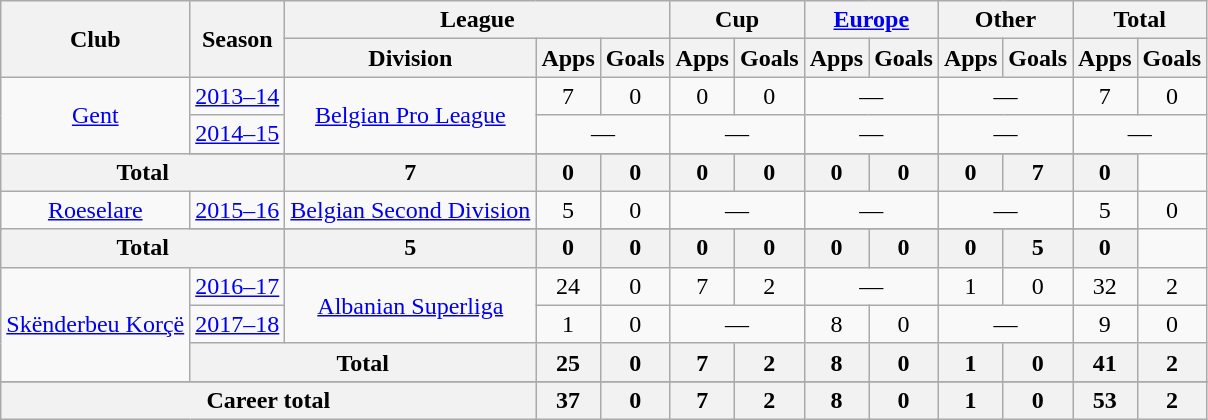<table class="wikitable" style="text-align:center">
<tr>
<th rowspan="2">Club</th>
<th rowspan="2">Season</th>
<th colspan="3">League</th>
<th colspan="2">Cup</th>
<th colspan="2"><a href='#'>Europe</a></th>
<th colspan="2">Other</th>
<th colspan="2">Total</th>
</tr>
<tr>
<th>Division</th>
<th>Apps</th>
<th>Goals</th>
<th>Apps</th>
<th>Goals</th>
<th>Apps</th>
<th>Goals</th>
<th>Apps</th>
<th>Goals</th>
<th>Apps</th>
<th>Goals</th>
</tr>
<tr>
<td rowspan="3" valign="center"><a href='#'>Gent</a></td>
<td><a href='#'>2013–14</a></td>
<td rowspan="2"><a href='#'>Belgian Pro League</a></td>
<td>7</td>
<td>0</td>
<td>0</td>
<td>0</td>
<td colspan="2">—</td>
<td colspan="2">—</td>
<td>7</td>
<td>0</td>
</tr>
<tr>
<td><a href='#'>2014–15</a></td>
<td colspan="2">—</td>
<td colspan="2">—</td>
<td colspan="2">—</td>
<td colspan="2">—</td>
<td colspan="2">—</td>
</tr>
<tr>
</tr>
<tr>
<th colspan="2" valign="center">Total</th>
<th>7</th>
<th>0</th>
<th>0</th>
<th>0</th>
<th>0</th>
<th>0</th>
<th>0</th>
<th>0</th>
<th>7</th>
<th>0</th>
</tr>
<tr>
<td rowspan="2" valign="center"><a href='#'>Roeselare</a></td>
<td><a href='#'>2015–16</a></td>
<td rowspan="1"><a href='#'>Belgian Second Division</a></td>
<td>5</td>
<td>0</td>
<td colspan="2">—</td>
<td colspan="2">—</td>
<td colspan="2">—</td>
<td>5</td>
<td>0</td>
</tr>
<tr>
</tr>
<tr>
<th colspan="2" valign="center">Total</th>
<th>5</th>
<th>0</th>
<th>0</th>
<th>0</th>
<th>0</th>
<th>0</th>
<th>0</th>
<th>0</th>
<th>5</th>
<th>0</th>
</tr>
<tr>
<td rowspan="3" valign="center"><a href='#'>Skënderbeu Korçë</a></td>
<td><a href='#'>2016–17</a></td>
<td rowspan="2"><a href='#'>Albanian Superliga</a></td>
<td>24</td>
<td>0</td>
<td>7</td>
<td>2</td>
<td colspan="2">—</td>
<td>1</td>
<td>0</td>
<td>32</td>
<td>2</td>
</tr>
<tr>
<td><a href='#'>2017–18</a></td>
<td>1</td>
<td>0</td>
<td colspan="2">—</td>
<td>8</td>
<td>0</td>
<td colspan="2">—</td>
<td>9</td>
<td>0</td>
</tr>
<tr>
<th colspan="2" valign="center">Total</th>
<th>25</th>
<th>0</th>
<th>7</th>
<th>2</th>
<th>8</th>
<th>0</th>
<th>1</th>
<th>0</th>
<th>41</th>
<th>2</th>
</tr>
<tr>
</tr>
<tr>
<th colspan="3">Career total</th>
<th>37</th>
<th>0</th>
<th>7</th>
<th>2</th>
<th>8</th>
<th>0</th>
<th>1</th>
<th>0</th>
<th>53</th>
<th>2</th>
</tr>
</table>
